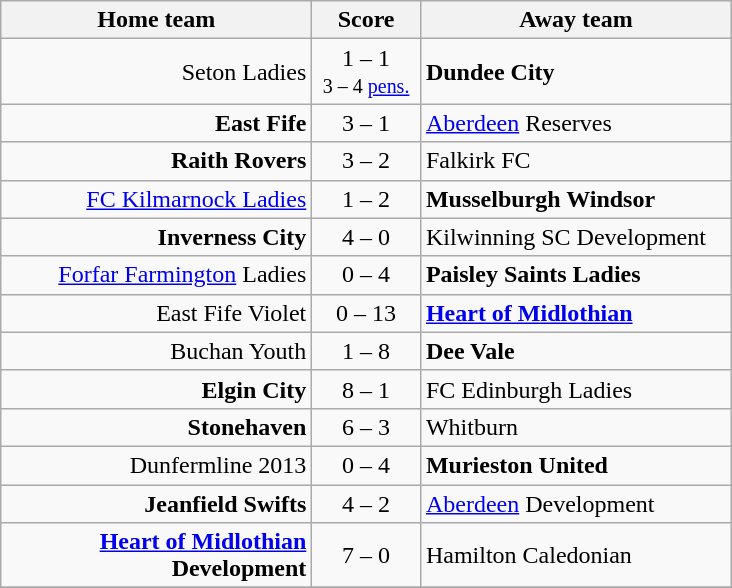<table border=0 cellpadding=4 cellspacing=0>
<tr>
<td valign="top"><br><table class="wikitable" style="border-collapse: collapse;">
<tr>
<th align="right" width="200">Home team</th>
<th align="center" width="65"> Score </th>
<th align="left" width="200">Away team</th>
</tr>
<tr>
<td style="text-align: right;">Seton Ladies</td>
<td style="text-align: center;">1 – 1<br><small>3 – 4 <a href='#'>pens.</a></small></td>
<td style="text-align: left;"><strong>Dundee City</strong></td>
</tr>
<tr>
<td style="text-align: right;"><strong>East Fife</strong></td>
<td style="text-align: center;">3 – 1</td>
<td style="text-align: left;"><a href='#'>Aberdeen</a> Reserves</td>
</tr>
<tr>
<td style="text-align: right;"><strong>Raith Rovers</strong></td>
<td style="text-align: center;">3 – 2</td>
<td style="text-align: left;">Falkirk FC</td>
</tr>
<tr>
<td style="text-align: right;"><a href='#'>FC Kilmarnock Ladies</a></td>
<td style="text-align: center;">1 – 2</td>
<td style="text-align: left;"><strong>Musselburgh Windsor</strong></td>
</tr>
<tr>
<td style="text-align: right;"><strong>Inverness City</strong></td>
<td style="text-align: center;">4 – 0</td>
<td style="text-align: left;">Kilwinning SC Development</td>
</tr>
<tr>
<td style="text-align: right;"><a href='#'>Forfar Farmington</a> Ladies</td>
<td style="text-align: center;">0 – 4</td>
<td style="text-align: left;"><strong>Paisley Saints Ladies</strong></td>
</tr>
<tr>
<td style="text-align: right;">East Fife Violet</td>
<td style="text-align: center;">0 – 13</td>
<td style="text-align: left;"><strong><a href='#'>Heart of Midlothian</a></strong></td>
</tr>
<tr>
<td style="text-align: right;">Buchan Youth</td>
<td style="text-align: center;">1 – 8</td>
<td style="text-align: left;"><strong>Dee Vale</strong></td>
</tr>
<tr>
<td style="text-align: right;"><strong>Elgin City</strong></td>
<td style="text-align: center;">8 – 1</td>
<td style="text-align: left;">FC Edinburgh Ladies</td>
</tr>
<tr>
<td style="text-align: right;"><strong>Stonehaven</strong></td>
<td style="text-align: center;">6 – 3</td>
<td style="text-align: left;">Whitburn</td>
</tr>
<tr>
<td style="text-align: right;">Dunfermline 2013</td>
<td style="text-align: center;">0 – 4</td>
<td style="text-align: left;"><strong>Murieston United</strong></td>
</tr>
<tr>
<td style="text-align: right;"><strong>Jeanfield Swifts</strong></td>
<td style="text-align: center;">4 – 2</td>
<td style="text-align: left;"><a href='#'>Aberdeen</a> Development</td>
</tr>
<tr>
<td style="text-align: right;"><strong><a href='#'>Heart of Midlothian</a> Development</strong></td>
<td style="text-align: center;">7 – 0</td>
<td style="text-align: left;">Hamilton Caledonian</td>
</tr>
<tr>
</tr>
</table>
</td>
</tr>
</table>
